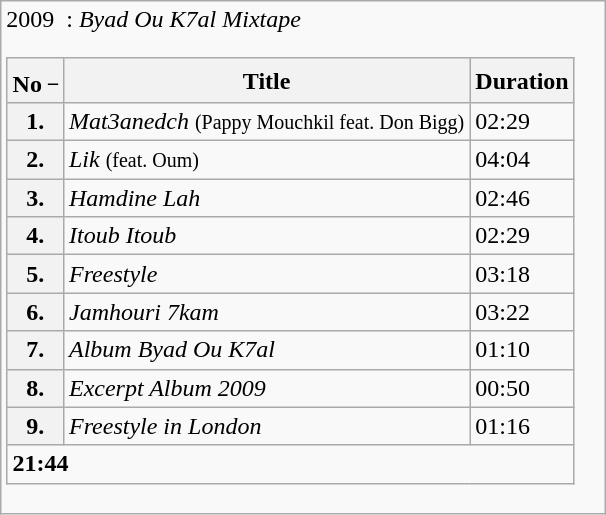<table class="wikitable">
<tr>
<td>2009  : <em>Byad Ou K7al Mixtape</em><br><table class="wikitable">
<tr>
<th><abbr>No <sup>_</sup></abbr></th>
<th>Title</th>
<th>Duration</th>
</tr>
<tr>
<th>1.</th>
<td><em>Mat3anedch</em> <small>(Pappy Mouchkil feat. Don Bigg)</small></td>
<td>02:29</td>
</tr>
<tr>
<th>2.</th>
<td><em>Lik</em> <small>(feat. Oum)</small></td>
<td>04:04</td>
</tr>
<tr>
<th>3.</th>
<td><em>Hamdine Lah</em></td>
<td>02:46</td>
</tr>
<tr>
<th>4.</th>
<td><em>Itoub Itoub</em></td>
<td>02:29</td>
</tr>
<tr>
<th>5.</th>
<td><em>Freestyle</em></td>
<td>03:18</td>
</tr>
<tr>
<th>6.</th>
<td><em>Jamhouri 7kam</em></td>
<td>03:22</td>
</tr>
<tr>
<th>7.</th>
<td><em>Album Byad Ou K7al</em></td>
<td>01:10</td>
</tr>
<tr>
<th>8.</th>
<td><em>Excerpt Album 2009</em></td>
<td>00:50</td>
</tr>
<tr>
<th>9.</th>
<td><em>Freestyle in London</em></td>
<td>01:16</td>
</tr>
<tr>
<td colspan="10"><strong>21:44</strong></td>
</tr>
</table>
</td>
</tr>
</table>
